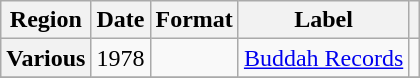<table class="wikitable plainrowheaders">
<tr>
<th scope="col">Region</th>
<th scope="col">Date</th>
<th scope="col">Format</th>
<th scope="col">Label</th>
<th scope="col"></th>
</tr>
<tr>
<th scope="row">Various</th>
<td>1978</td>
<td></td>
<td><a href='#'>Buddah Records</a></td>
<td style="text-align:center;"></td>
</tr>
<tr>
</tr>
</table>
